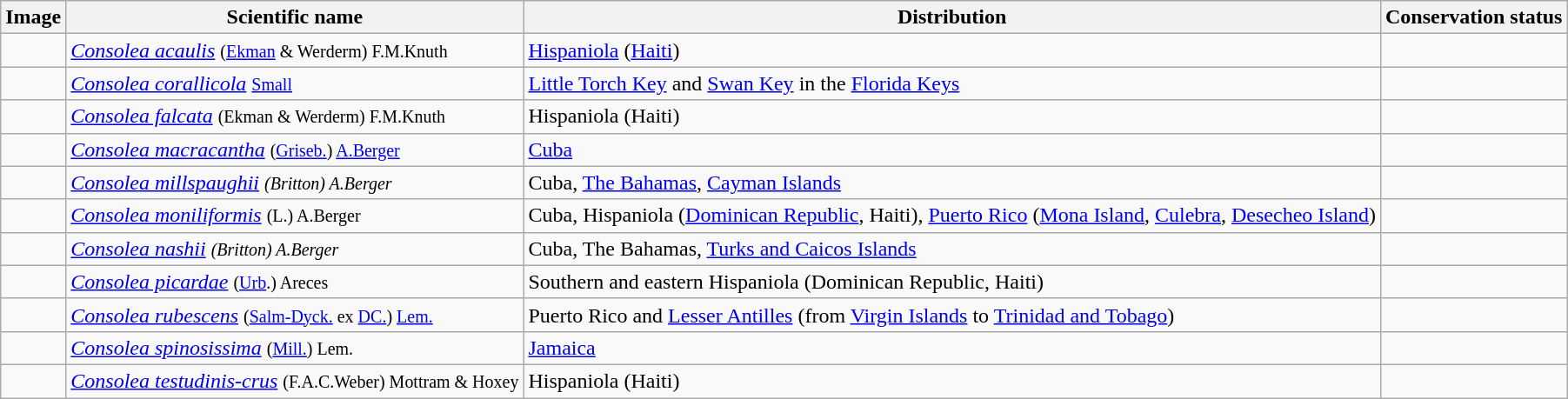<table class="wikitable">
<tr>
<th>Image</th>
<th>Scientific name</th>
<th>Distribution</th>
<th><strong>Conservation status</strong></th>
</tr>
<tr>
<td></td>
<td><em><a href='#'>Consolea acaulis</a></em> <small>(<a href='#'>Ekman</a> & Werderm) F.M.Knuth</small></td>
<td><a href='#'>Hispaniola</a> (<a href='#'>Haiti</a>)</td>
<td></td>
</tr>
<tr>
<td></td>
<td><em><a href='#'>Consolea corallicola</a></em> <a href='#'><small>Small</small></a></td>
<td><a href='#'>Little Torch Key</a> and <a href='#'>Swan Key</a> in the <a href='#'>Florida Keys</a></td>
<td></td>
</tr>
<tr>
<td></td>
<td><em><a href='#'>Consolea falcata</a></em> <small>(Ekman & Werderm) F.M.Knuth</small></td>
<td>Hispaniola (Haiti)</td>
<td></td>
</tr>
<tr>
<td></td>
<td><em><a href='#'>Consolea macracantha</a></em> <small>(<a href='#'>Griseb.</a>) <a href='#'>A.Berger</a></small></td>
<td><a href='#'>Cuba</a></td>
<td></td>
</tr>
<tr>
<td></td>
<td><em><a href='#'>Consolea millspaughii</a> <small>(Britton) A.Berger</small></em></td>
<td>Cuba, <a href='#'>The Bahamas</a>, <a href='#'>Cayman Islands</a></td>
<td></td>
</tr>
<tr>
<td></td>
<td><em><a href='#'>Consolea moniliformis</a></em> <small>(L.) A.Berger</small></td>
<td>Cuba, Hispaniola (<a href='#'>Dominican Republic</a>, Haiti), <a href='#'>Puerto Rico</a> (<a href='#'>Mona Island</a>, <a href='#'>Culebra</a>, <a href='#'>Desecheo Island</a>)</td>
<td></td>
</tr>
<tr>
<td></td>
<td><em><a href='#'>Consolea nashii</a> <small>(Britton) A.Berger</small></em></td>
<td>Cuba, The Bahamas, <a href='#'>Turks and Caicos Islands</a></td>
<td></td>
</tr>
<tr>
<td></td>
<td><em><a href='#'>Consolea picardae</a></em> <small> (<a href='#'>Urb</a>.) Areces</small></td>
<td>Southern and eastern Hispaniola (Dominican Republic, Haiti)</td>
<td></td>
</tr>
<tr>
<td></td>
<td><em><a href='#'>Consolea rubescens</a></em> <small>(<a href='#'>Salm-Dyck.</a> ex <a href='#'>DC.</a>) <a href='#'>Lem.</a></small></td>
<td>Puerto Rico and <a href='#'>Lesser Antilles</a> (from <a href='#'>Virgin Islands</a>  to <a href='#'>Trinidad and Tobago</a>)</td>
<td></td>
</tr>
<tr>
<td></td>
<td><em><a href='#'>Consolea spinosissima</a></em> <small>(<a href='#'>Mill.</a>) Lem.</small></td>
<td><a href='#'>Jamaica</a></td>
<td></td>
</tr>
<tr>
<td></td>
<td><em><a href='#'>Consolea testudinis-crus</a></em> <small>(F.A.C.Weber) Mottram & Hoxey</small></td>
<td>Hispaniola (Haiti)</td>
<td></td>
</tr>
</table>
